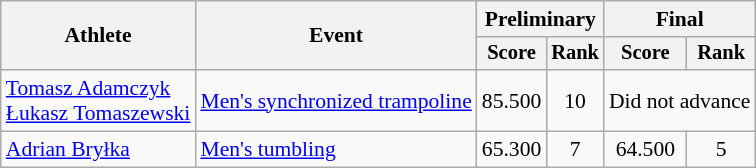<table class="wikitable" style="font-size:90%">
<tr>
<th rowspan=2>Athlete</th>
<th rowspan=2>Event</th>
<th colspan="2">Preliminary</th>
<th colspan="2">Final</th>
</tr>
<tr style="font-size:95%">
<th>Score</th>
<th>Rank</th>
<th>Score</th>
<th>Rank</th>
</tr>
<tr align=center>
<td align=left><a href='#'>Tomasz Adamczyk</a><br><a href='#'>Łukasz Tomaszewski</a></td>
<td align=left><a href='#'>Men's synchronized trampoline</a></td>
<td>85.500</td>
<td>10</td>
<td colspan=2>Did not advance</td>
</tr>
<tr align=center>
<td align=left><a href='#'>Adrian Bryłka</a></td>
<td align=left><a href='#'>Men's tumbling</a></td>
<td>65.300</td>
<td>7</td>
<td>64.500</td>
<td>5</td>
</tr>
</table>
